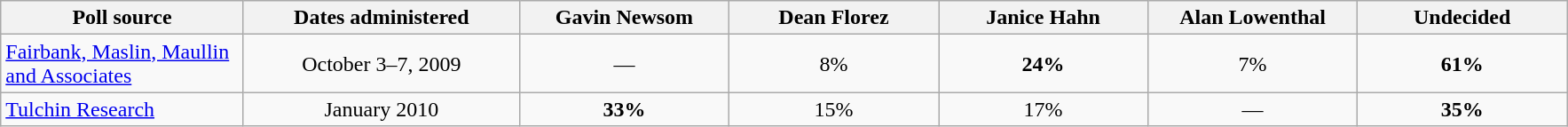<table class="wikitable">
<tr valign=bottom>
<th width='175'>Poll source</th>
<th width='200'>Dates administered</th>
<th width='150'>Gavin Newsom</th>
<th width='150'>Dean Florez</th>
<th width='150'>Janice Hahn</th>
<th width='150'>Alan Lowenthal</th>
<th width='150'>Undecided</th>
</tr>
<tr>
<td><a href='#'>Fairbank, Maslin, Maullin and Associates</a></td>
<td align=center>October 3–7, 2009</td>
<td align=center>—</td>
<td align=center>8%</td>
<td align=center ><strong>24%</strong></td>
<td align=center>7%</td>
<td align=center ><strong>61%</strong></td>
</tr>
<tr>
<td><a href='#'>Tulchin Research</a></td>
<td align=center>January 2010</td>
<td align=center ><strong>33%</strong></td>
<td align=center>15%</td>
<td align=center>17%</td>
<td align=center>—</td>
<td align=center ><strong>35%</strong></td>
</tr>
</table>
